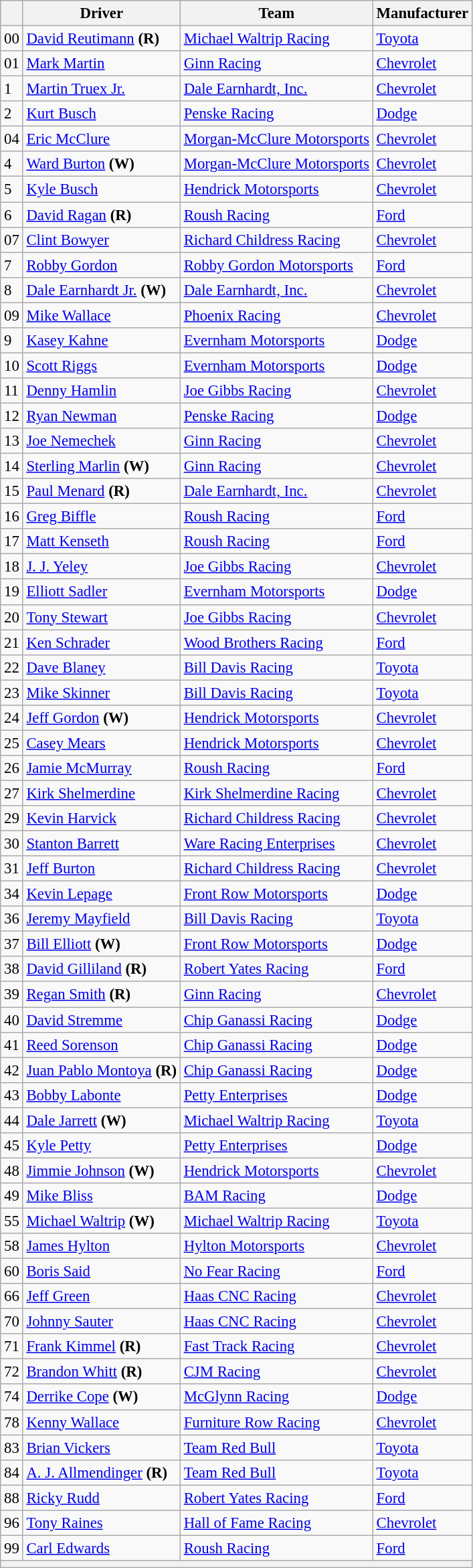<table class="wikitable" style="font-size:95%">
<tr>
<th></th>
<th>Driver</th>
<th>Team</th>
<th>Manufacturer</th>
</tr>
<tr>
<td>00</td>
<td><a href='#'>David Reutimann</a> <strong>(R)</strong></td>
<td><a href='#'>Michael Waltrip Racing</a></td>
<td><a href='#'>Toyota</a></td>
</tr>
<tr>
<td>01</td>
<td><a href='#'>Mark Martin</a></td>
<td><a href='#'>Ginn Racing</a></td>
<td><a href='#'>Chevrolet</a></td>
</tr>
<tr>
<td>1</td>
<td><a href='#'>Martin Truex Jr.</a></td>
<td><a href='#'>Dale Earnhardt, Inc.</a></td>
<td><a href='#'>Chevrolet</a></td>
</tr>
<tr>
<td>2</td>
<td><a href='#'>Kurt Busch</a></td>
<td><a href='#'>Penske Racing</a></td>
<td><a href='#'>Dodge</a></td>
</tr>
<tr>
<td>04</td>
<td><a href='#'>Eric McClure</a></td>
<td><a href='#'>Morgan-McClure Motorsports</a></td>
<td><a href='#'>Chevrolet</a></td>
</tr>
<tr>
<td>4</td>
<td><a href='#'>Ward Burton</a> <strong>(W)</strong></td>
<td><a href='#'>Morgan-McClure Motorsports</a></td>
<td><a href='#'>Chevrolet</a></td>
</tr>
<tr>
<td>5</td>
<td><a href='#'>Kyle Busch</a></td>
<td><a href='#'>Hendrick Motorsports</a></td>
<td><a href='#'>Chevrolet</a></td>
</tr>
<tr>
<td>6</td>
<td><a href='#'>David Ragan</a> <strong>(R)</strong></td>
<td><a href='#'>Roush Racing</a></td>
<td><a href='#'>Ford</a></td>
</tr>
<tr>
<td>07</td>
<td><a href='#'>Clint Bowyer</a></td>
<td><a href='#'>Richard Childress Racing</a></td>
<td><a href='#'>Chevrolet</a></td>
</tr>
<tr>
<td>7</td>
<td><a href='#'>Robby Gordon</a></td>
<td><a href='#'>Robby Gordon Motorsports</a></td>
<td><a href='#'>Ford</a></td>
</tr>
<tr>
<td>8</td>
<td><a href='#'>Dale Earnhardt Jr.</a> <strong>(W)</strong></td>
<td><a href='#'>Dale Earnhardt, Inc.</a></td>
<td><a href='#'>Chevrolet</a></td>
</tr>
<tr>
<td>09</td>
<td><a href='#'>Mike Wallace</a></td>
<td><a href='#'>Phoenix Racing</a></td>
<td><a href='#'>Chevrolet</a></td>
</tr>
<tr>
<td>9</td>
<td><a href='#'>Kasey Kahne</a></td>
<td><a href='#'>Evernham Motorsports</a></td>
<td><a href='#'>Dodge</a></td>
</tr>
<tr>
<td>10</td>
<td><a href='#'>Scott Riggs</a></td>
<td><a href='#'>Evernham Motorsports</a></td>
<td><a href='#'>Dodge</a></td>
</tr>
<tr>
<td>11</td>
<td><a href='#'>Denny Hamlin</a></td>
<td><a href='#'>Joe Gibbs Racing</a></td>
<td><a href='#'>Chevrolet</a></td>
</tr>
<tr>
<td>12</td>
<td><a href='#'>Ryan Newman</a></td>
<td><a href='#'>Penske Racing</a></td>
<td><a href='#'>Dodge</a></td>
</tr>
<tr>
<td>13</td>
<td><a href='#'>Joe Nemechek</a></td>
<td><a href='#'>Ginn Racing</a></td>
<td><a href='#'>Chevrolet</a></td>
</tr>
<tr>
<td>14</td>
<td><a href='#'>Sterling Marlin</a> <strong>(W)</strong></td>
<td><a href='#'>Ginn Racing</a></td>
<td><a href='#'>Chevrolet</a></td>
</tr>
<tr>
<td>15</td>
<td><a href='#'>Paul Menard</a> <strong>(R)</strong></td>
<td><a href='#'>Dale Earnhardt, Inc.</a></td>
<td><a href='#'>Chevrolet</a></td>
</tr>
<tr>
<td>16</td>
<td><a href='#'>Greg Biffle</a></td>
<td><a href='#'>Roush Racing</a></td>
<td><a href='#'>Ford</a></td>
</tr>
<tr>
<td>17</td>
<td><a href='#'>Matt Kenseth</a></td>
<td><a href='#'>Roush Racing</a></td>
<td><a href='#'>Ford</a></td>
</tr>
<tr>
<td>18</td>
<td><a href='#'>J. J. Yeley</a></td>
<td><a href='#'>Joe Gibbs Racing</a></td>
<td><a href='#'>Chevrolet</a></td>
</tr>
<tr>
<td>19</td>
<td><a href='#'>Elliott Sadler</a></td>
<td><a href='#'>Evernham Motorsports</a></td>
<td><a href='#'>Dodge</a></td>
</tr>
<tr>
<td>20</td>
<td><a href='#'>Tony Stewart</a></td>
<td><a href='#'>Joe Gibbs Racing</a></td>
<td><a href='#'>Chevrolet</a></td>
</tr>
<tr>
<td>21</td>
<td><a href='#'>Ken Schrader</a></td>
<td><a href='#'>Wood Brothers Racing</a></td>
<td><a href='#'>Ford</a></td>
</tr>
<tr>
<td>22</td>
<td><a href='#'>Dave Blaney</a></td>
<td><a href='#'>Bill Davis Racing</a></td>
<td><a href='#'>Toyota</a></td>
</tr>
<tr>
<td>23</td>
<td><a href='#'>Mike Skinner</a></td>
<td><a href='#'>Bill Davis Racing</a></td>
<td><a href='#'>Toyota</a></td>
</tr>
<tr>
<td>24</td>
<td><a href='#'>Jeff Gordon</a> <strong>(W)</strong></td>
<td><a href='#'>Hendrick Motorsports</a></td>
<td><a href='#'>Chevrolet</a></td>
</tr>
<tr>
<td>25</td>
<td><a href='#'>Casey Mears</a></td>
<td><a href='#'>Hendrick Motorsports</a></td>
<td><a href='#'>Chevrolet</a></td>
</tr>
<tr>
<td>26</td>
<td><a href='#'>Jamie McMurray</a></td>
<td><a href='#'>Roush Racing</a></td>
<td><a href='#'>Ford</a></td>
</tr>
<tr>
<td>27</td>
<td><a href='#'>Kirk Shelmerdine</a></td>
<td><a href='#'>Kirk Shelmerdine Racing</a></td>
<td><a href='#'>Chevrolet</a></td>
</tr>
<tr>
<td>29</td>
<td><a href='#'>Kevin Harvick</a></td>
<td><a href='#'>Richard Childress Racing</a></td>
<td><a href='#'>Chevrolet</a></td>
</tr>
<tr>
<td>30</td>
<td><a href='#'>Stanton Barrett</a></td>
<td><a href='#'>Ware Racing Enterprises</a></td>
<td><a href='#'>Chevrolet</a></td>
</tr>
<tr>
<td>31</td>
<td><a href='#'>Jeff Burton</a></td>
<td><a href='#'>Richard Childress Racing</a></td>
<td><a href='#'>Chevrolet</a></td>
</tr>
<tr>
<td>34</td>
<td><a href='#'>Kevin Lepage</a></td>
<td><a href='#'>Front Row Motorsports</a></td>
<td><a href='#'>Dodge</a></td>
</tr>
<tr>
<td>36</td>
<td><a href='#'>Jeremy Mayfield</a></td>
<td><a href='#'>Bill Davis Racing</a></td>
<td><a href='#'>Toyota</a></td>
</tr>
<tr>
<td>37</td>
<td><a href='#'>Bill Elliott</a> <strong>(W)</strong></td>
<td><a href='#'>Front Row Motorsports</a></td>
<td><a href='#'>Dodge</a></td>
</tr>
<tr>
<td>38</td>
<td><a href='#'>David Gilliland</a> <strong>(R)</strong></td>
<td><a href='#'>Robert Yates Racing</a></td>
<td><a href='#'>Ford</a></td>
</tr>
<tr>
<td>39</td>
<td><a href='#'>Regan Smith</a> <strong>(R)</strong></td>
<td><a href='#'>Ginn Racing</a></td>
<td><a href='#'>Chevrolet</a></td>
</tr>
<tr>
<td>40</td>
<td><a href='#'>David Stremme</a></td>
<td><a href='#'>Chip Ganassi Racing</a></td>
<td><a href='#'>Dodge</a></td>
</tr>
<tr>
<td>41</td>
<td><a href='#'>Reed Sorenson</a></td>
<td><a href='#'>Chip Ganassi Racing</a></td>
<td><a href='#'>Dodge</a></td>
</tr>
<tr>
<td>42</td>
<td><a href='#'>Juan Pablo Montoya</a> <strong>(R)</strong></td>
<td><a href='#'>Chip Ganassi Racing</a></td>
<td><a href='#'>Dodge</a></td>
</tr>
<tr>
<td>43</td>
<td><a href='#'>Bobby Labonte</a></td>
<td><a href='#'>Petty Enterprises</a></td>
<td><a href='#'>Dodge</a></td>
</tr>
<tr>
<td>44</td>
<td><a href='#'>Dale Jarrett</a> <strong>(W)</strong></td>
<td><a href='#'>Michael Waltrip Racing</a></td>
<td><a href='#'>Toyota</a></td>
</tr>
<tr>
<td>45</td>
<td><a href='#'>Kyle Petty</a></td>
<td><a href='#'>Petty Enterprises</a></td>
<td><a href='#'>Dodge</a></td>
</tr>
<tr>
<td>48</td>
<td><a href='#'>Jimmie Johnson</a> <strong>(W)</strong></td>
<td><a href='#'>Hendrick Motorsports</a></td>
<td><a href='#'>Chevrolet</a></td>
</tr>
<tr>
<td>49</td>
<td><a href='#'>Mike Bliss</a></td>
<td><a href='#'>BAM Racing</a></td>
<td><a href='#'>Dodge</a></td>
</tr>
<tr>
<td>55</td>
<td><a href='#'>Michael Waltrip</a> <strong>(W)</strong></td>
<td><a href='#'>Michael Waltrip Racing</a></td>
<td><a href='#'>Toyota</a></td>
</tr>
<tr>
<td>58</td>
<td><a href='#'>James Hylton</a></td>
<td><a href='#'>Hylton Motorsports</a></td>
<td><a href='#'>Chevrolet</a></td>
</tr>
<tr>
<td>60</td>
<td><a href='#'>Boris Said</a></td>
<td><a href='#'>No Fear Racing</a></td>
<td><a href='#'>Ford</a></td>
</tr>
<tr>
<td>66</td>
<td><a href='#'>Jeff Green</a></td>
<td><a href='#'>Haas CNC Racing</a></td>
<td><a href='#'>Chevrolet</a></td>
</tr>
<tr>
<td>70</td>
<td><a href='#'>Johnny Sauter</a></td>
<td><a href='#'>Haas CNC Racing</a></td>
<td><a href='#'>Chevrolet</a></td>
</tr>
<tr>
<td>71</td>
<td><a href='#'>Frank Kimmel</a> <strong>(R)</strong></td>
<td><a href='#'>Fast Track Racing</a></td>
<td><a href='#'>Chevrolet</a></td>
</tr>
<tr>
<td>72</td>
<td><a href='#'>Brandon Whitt</a> <strong>(R)</strong></td>
<td><a href='#'>CJM Racing</a></td>
<td><a href='#'>Chevrolet</a></td>
</tr>
<tr>
<td>74</td>
<td><a href='#'>Derrike Cope</a> <strong>(W)</strong></td>
<td><a href='#'>McGlynn Racing</a></td>
<td><a href='#'>Dodge</a></td>
</tr>
<tr>
<td>78</td>
<td><a href='#'>Kenny Wallace</a></td>
<td><a href='#'>Furniture Row Racing</a></td>
<td><a href='#'>Chevrolet</a></td>
</tr>
<tr>
<td>83</td>
<td><a href='#'>Brian Vickers</a></td>
<td><a href='#'>Team Red Bull</a></td>
<td><a href='#'>Toyota</a></td>
</tr>
<tr>
<td>84</td>
<td><a href='#'>A. J. Allmendinger</a> <strong>(R)</strong></td>
<td><a href='#'>Team Red Bull</a></td>
<td><a href='#'>Toyota</a></td>
</tr>
<tr>
<td>88</td>
<td><a href='#'>Ricky Rudd</a></td>
<td><a href='#'>Robert Yates Racing</a></td>
<td><a href='#'>Ford</a></td>
</tr>
<tr>
<td>96</td>
<td><a href='#'>Tony Raines</a></td>
<td><a href='#'>Hall of Fame Racing</a></td>
<td><a href='#'>Chevrolet</a></td>
</tr>
<tr>
<td>99</td>
<td><a href='#'>Carl Edwards</a></td>
<td><a href='#'>Roush Racing</a></td>
<td><a href='#'>Ford</a></td>
</tr>
<tr>
<th colspan="4"></th>
</tr>
</table>
